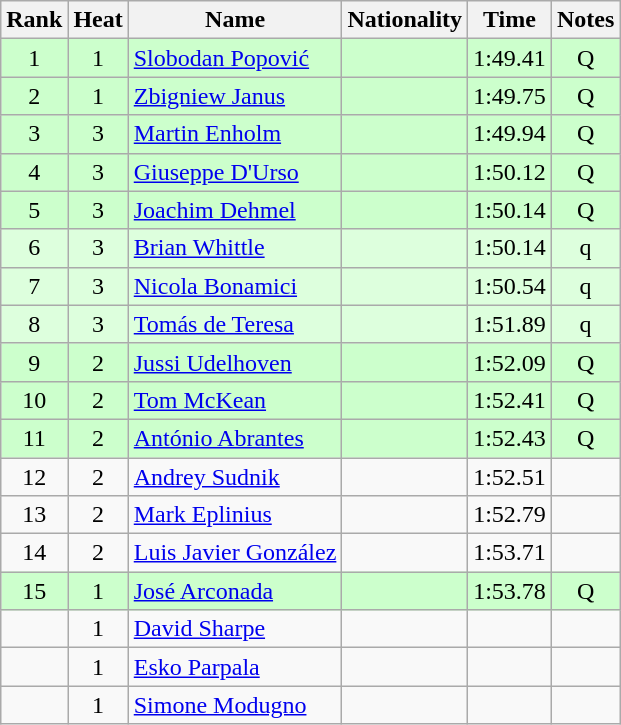<table class="wikitable sortable" style="text-align:center">
<tr>
<th>Rank</th>
<th>Heat</th>
<th>Name</th>
<th>Nationality</th>
<th>Time</th>
<th>Notes</th>
</tr>
<tr bgcolor=ccffcc>
<td>1</td>
<td>1</td>
<td align="left"><a href='#'>Slobodan Popović</a></td>
<td align=left></td>
<td>1:49.41</td>
<td>Q</td>
</tr>
<tr bgcolor=ccffcc>
<td>2</td>
<td>1</td>
<td align="left"><a href='#'>Zbigniew Janus</a></td>
<td align=left></td>
<td>1:49.75</td>
<td>Q</td>
</tr>
<tr bgcolor=ccffcc>
<td>3</td>
<td>3</td>
<td align="left"><a href='#'>Martin Enholm</a></td>
<td align=left></td>
<td>1:49.94</td>
<td>Q</td>
</tr>
<tr bgcolor=ccffcc>
<td>4</td>
<td>3</td>
<td align="left"><a href='#'>Giuseppe D'Urso</a></td>
<td align=left></td>
<td>1:50.12</td>
<td>Q</td>
</tr>
<tr bgcolor=ccffcc>
<td>5</td>
<td>3</td>
<td align="left"><a href='#'>Joachim Dehmel</a></td>
<td align=left></td>
<td>1:50.14</td>
<td>Q</td>
</tr>
<tr bgcolor=ddffdd>
<td>6</td>
<td>3</td>
<td align="left"><a href='#'>Brian Whittle</a></td>
<td align=left></td>
<td>1:50.14</td>
<td>q</td>
</tr>
<tr bgcolor=ddffdd>
<td>7</td>
<td>3</td>
<td align="left"><a href='#'>Nicola Bonamici</a></td>
<td align=left></td>
<td>1:50.54</td>
<td>q</td>
</tr>
<tr bgcolor=ddffdd>
<td>8</td>
<td>3</td>
<td align="left"><a href='#'>Tomás de Teresa</a></td>
<td align=left></td>
<td>1:51.89</td>
<td>q</td>
</tr>
<tr bgcolor=ccffcc>
<td>9</td>
<td>2</td>
<td align="left"><a href='#'>Jussi Udelhoven</a></td>
<td align=left></td>
<td>1:52.09</td>
<td>Q</td>
</tr>
<tr bgcolor=ccffcc>
<td>10</td>
<td>2</td>
<td align="left"><a href='#'>Tom McKean</a></td>
<td align=left></td>
<td>1:52.41</td>
<td>Q</td>
</tr>
<tr bgcolor=ccffcc>
<td>11</td>
<td>2</td>
<td align="left"><a href='#'>António Abrantes</a></td>
<td align=left></td>
<td>1:52.43</td>
<td>Q</td>
</tr>
<tr>
<td>12</td>
<td>2</td>
<td align="left"><a href='#'>Andrey Sudnik</a></td>
<td align=left></td>
<td>1:52.51</td>
<td></td>
</tr>
<tr>
<td>13</td>
<td>2</td>
<td align="left"><a href='#'>Mark Eplinius</a></td>
<td align=left></td>
<td>1:52.79</td>
<td></td>
</tr>
<tr>
<td>14</td>
<td>2</td>
<td align="left"><a href='#'>Luis Javier González</a></td>
<td align=left></td>
<td>1:53.71</td>
<td></td>
</tr>
<tr bgcolor=ccffcc>
<td>15</td>
<td>1</td>
<td align="left"><a href='#'>José Arconada</a></td>
<td align=left></td>
<td>1:53.78</td>
<td>Q</td>
</tr>
<tr>
<td></td>
<td>1</td>
<td align="left"><a href='#'>David Sharpe</a></td>
<td align=left></td>
<td></td>
<td></td>
</tr>
<tr>
<td></td>
<td>1</td>
<td align="left"><a href='#'>Esko Parpala</a></td>
<td align=left></td>
<td></td>
<td></td>
</tr>
<tr>
<td></td>
<td>1</td>
<td align="left"><a href='#'>Simone Modugno</a></td>
<td align=left></td>
<td></td>
<td></td>
</tr>
</table>
